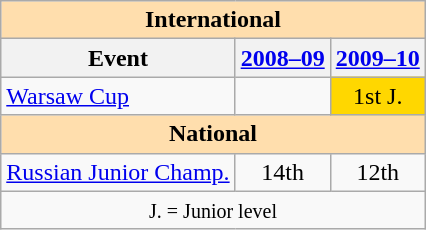<table class="wikitable" style="text-align:center">
<tr>
<th style="background-color: #ffdead; " colspan=3 align=center><strong>International</strong></th>
</tr>
<tr>
<th>Event</th>
<th><a href='#'>2008–09</a></th>
<th><a href='#'>2009–10</a></th>
</tr>
<tr>
<td align=left><a href='#'>Warsaw Cup</a></td>
<td></td>
<td bgcolor=gold>1st J.</td>
</tr>
<tr>
<th style="background-color: #ffdead; " colspan=3 align=center><strong>National</strong></th>
</tr>
<tr>
<td align=left><a href='#'>Russian Junior Champ.</a></td>
<td>14th</td>
<td>12th</td>
</tr>
<tr>
<td colspan=3 align=center><small> J. = Junior level </small></td>
</tr>
</table>
